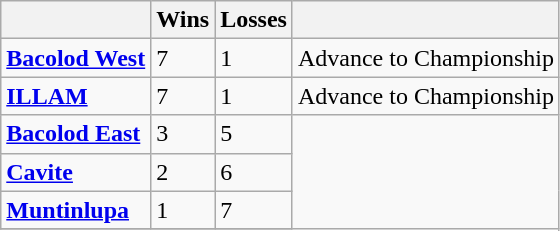<table class="wikitable">
<tr align=center>
<th></th>
<th>Wins</th>
<th>Losses</th>
<th></th>
</tr>
<tr>
<td><strong><a href='#'>Bacolod West</a></strong></td>
<td>7</td>
<td>1</td>
<td>Advance to Championship</td>
</tr>
<tr>
<td><strong><a href='#'>ILLAM</a></strong></td>
<td>7</td>
<td>1</td>
<td>Advance to Championship</td>
</tr>
<tr>
<td><strong><a href='#'>Bacolod East</a></strong></td>
<td>3</td>
<td>5</td>
</tr>
<tr>
<td><strong><a href='#'>Cavite</a></strong></td>
<td>2</td>
<td>6</td>
</tr>
<tr>
<td><strong><a href='#'>Muntinlupa</a></strong></td>
<td>1</td>
<td>7</td>
</tr>
<tr>
</tr>
</table>
